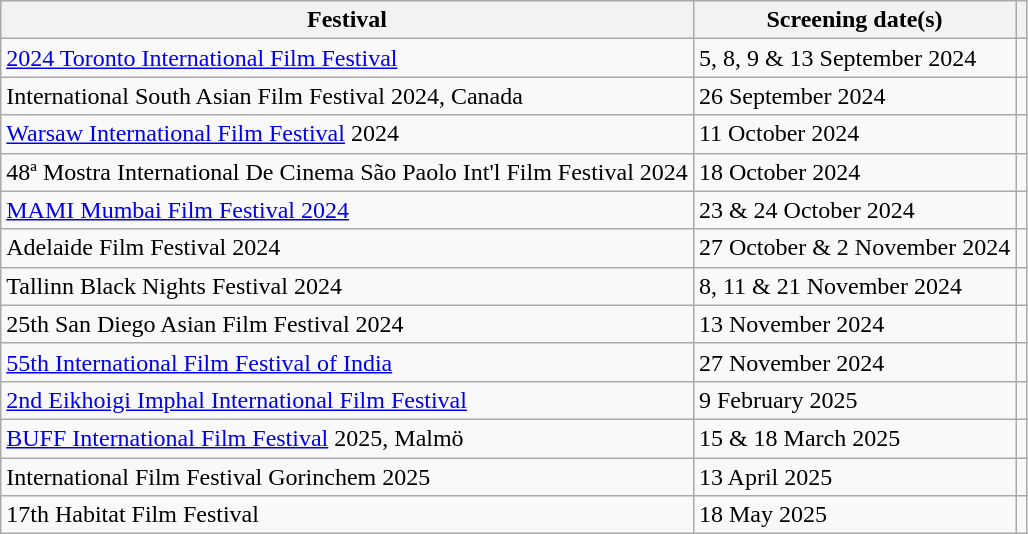<table class="wikitable sortable">
<tr>
<th>Festival</th>
<th>Screening date(s)</th>
<th></th>
</tr>
<tr>
<td><a href='#'>2024 Toronto International Film Festival</a></td>
<td>5, 8, 9 & 13 September 2024</td>
<td></td>
</tr>
<tr>
<td>International South Asian Film Festival 2024, Canada</td>
<td>26 September 2024</td>
<td></td>
</tr>
<tr>
<td><a href='#'>Warsaw International Film Festival</a> 2024</td>
<td>11 October 2024</td>
<td></td>
</tr>
<tr>
<td>48ª Mostra International De Cinema São Paolo Int'l Film Festival 2024</td>
<td>18 October 2024</td>
<td></td>
</tr>
<tr>
<td><a href='#'>MAMI Mumbai Film Festival 2024</a></td>
<td>23 & 24 October 2024</td>
<td></td>
</tr>
<tr>
<td>Adelaide Film Festival 2024</td>
<td>27 October & 2 November 2024</td>
<td></td>
</tr>
<tr>
<td>Tallinn Black Nights Festival 2024</td>
<td>8, 11 & 21 November 2024</td>
<td></td>
</tr>
<tr>
<td>25th San Diego Asian Film Festival 2024</td>
<td>13 November 2024</td>
<td></td>
</tr>
<tr>
<td><a href='#'>55th International Film Festival of India</a></td>
<td>27 November 2024</td>
<td></td>
</tr>
<tr>
<td><a href='#'>2nd Eikhoigi Imphal International Film Festival</a></td>
<td>9 February 2025</td>
<td></td>
</tr>
<tr>
<td><a href='#'>BUFF International Film Festival</a> 2025, Malmö</td>
<td>15 & 18 March 2025</td>
<td></td>
</tr>
<tr>
<td>International Film Festival Gorinchem 2025</td>
<td>13 April 2025</td>
<td></td>
</tr>
<tr>
<td>17th Habitat Film Festival</td>
<td>18 May 2025</td>
<td></td>
</tr>
</table>
